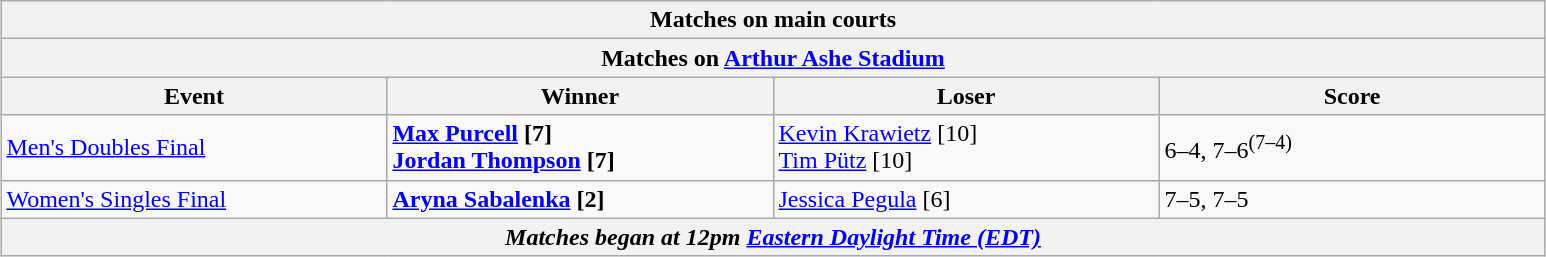<table class="wikitable" style="margin:auto;">
<tr>
<th colspan="4" style="white-space:nowrap;">Matches on main courts</th>
</tr>
<tr>
<th colspan="4"><strong>Matches on <a href='#'>Arthur Ashe Stadium</a></strong></th>
</tr>
<tr>
<th width="250">Event</th>
<th width="250">Winner</th>
<th width="250">Loser</th>
<th width="250">Score</th>
</tr>
<tr>
<td><a href='#'>Men's Doubles Final</a></td>
<td><strong> <a href='#'>Max Purcell</a> [7] <br>  <a href='#'>Jordan Thompson</a>  [7]</strong></td>
<td> <a href='#'>Kevin Krawietz</a> [10] <br>  <a href='#'>Tim Pütz</a> [10]</td>
<td>6–4, 7–6<sup>(7–4)</sup></td>
</tr>
<tr>
<td><a href='#'>Women's Singles Final</a></td>
<td><strong> <a href='#'>Aryna Sabalenka</a> [2]</strong></td>
<td> <a href='#'>Jessica Pegula</a> [6]</td>
<td>7–5, 7–5</td>
</tr>
<tr>
<th colspan="4"><em>Matches began at 12pm <a href='#'>Eastern Daylight Time (EDT)</a></em></th>
</tr>
</table>
